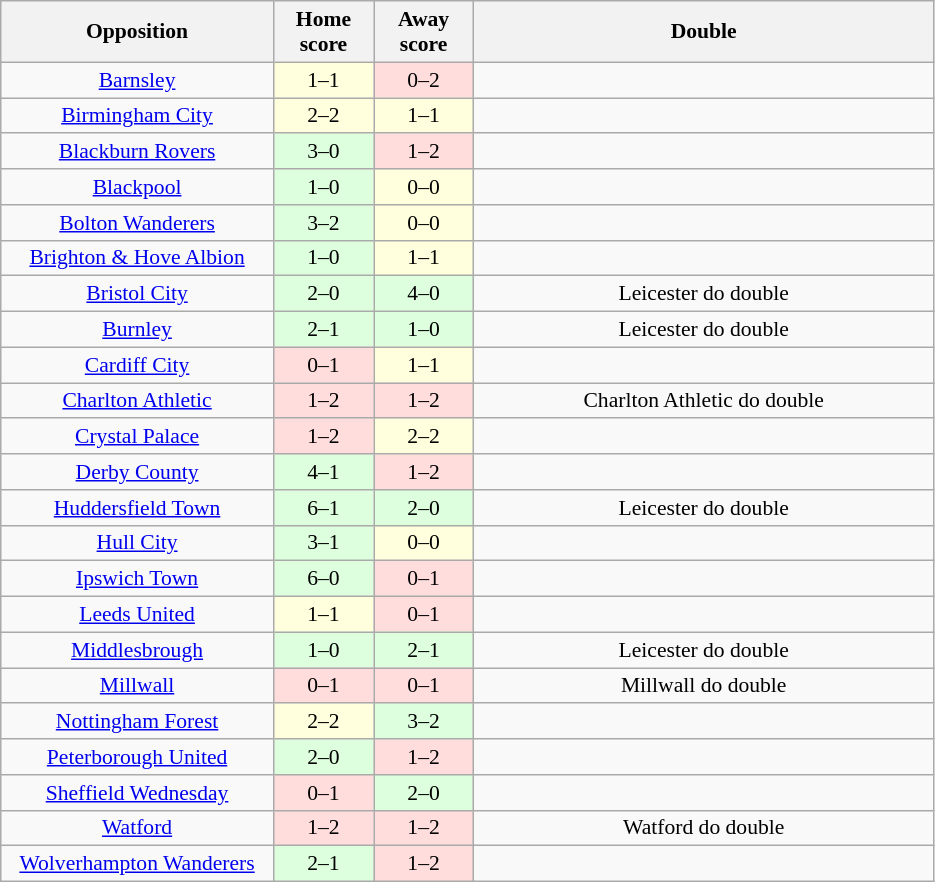<table class="wikitable" style="font-size: 90%; text-align: center">
<tr>
<th width=175>Opposition</th>
<th width=60>Home score</th>
<th width=60>Away score</th>
<th width=300>Double</th>
</tr>
<tr>
<td style="text-align:center;"><a href='#'>Barnsley</a></td>
<td style="background:#ffd; text-align:center;">1–1</td>
<td style="background:#fdd; text-align:center;">0–2</td>
<td style="text-align:center;"></td>
</tr>
<tr>
<td style="text-align:center;"><a href='#'>Birmingham City</a></td>
<td style="background:#ffd; text-align:center;">2–2</td>
<td style="background:#ffd; text-align:center;">1–1</td>
<td style="text-align:center;"></td>
</tr>
<tr>
<td style="text-align:center;"><a href='#'>Blackburn Rovers</a></td>
<td style="background:#dfd; text-align:center;">3–0</td>
<td style="background:#fdd; text-align:center;">1–2</td>
<td style="text-align:center;"></td>
</tr>
<tr>
<td style="text-align:center;"><a href='#'>Blackpool</a></td>
<td style="background:#dfd; text-align:center;">1–0</td>
<td style="background:#ffd; text-align:center;">0–0</td>
<td style="text-align:center;"></td>
</tr>
<tr>
<td style="text-align:center;"><a href='#'>Bolton Wanderers</a></td>
<td style="background:#dfd; text-align:center;">3–2</td>
<td style="background:#ffd; text-align:center;">0–0</td>
<td style="text-align:center;"></td>
</tr>
<tr>
<td style="text-align:center;"><a href='#'>Brighton & Hove Albion</a></td>
<td style="background:#dfd; text-align:center;">1–0</td>
<td style="background:#ffd; text-align:center;">1–1</td>
<td style="text-align:center;"></td>
</tr>
<tr>
<td style="text-align:center;"><a href='#'>Bristol City</a></td>
<td style="background:#dfd; text-align:center;">2–0</td>
<td style="background:#dfd; text-align:center;">4–0</td>
<td style="text-align:center;">Leicester do double</td>
</tr>
<tr>
<td style="text-align:center;"><a href='#'>Burnley</a></td>
<td style="background:#dfd; text-align:center;">2–1</td>
<td style="background:#dfd; text-align:center;">1–0</td>
<td style="text-align:center;">Leicester do double</td>
</tr>
<tr>
<td style="text-align:center;"><a href='#'>Cardiff City</a></td>
<td style="background:#fdd; text-align:center;">0–1</td>
<td style="background:#ffd; text-align:center;">1–1</td>
<td style="text-align:center;"></td>
</tr>
<tr>
<td style="text-align:center;"><a href='#'>Charlton Athletic</a></td>
<td style="background:#fdd; text-align:center;">1–2</td>
<td style="background:#fdd; text-align:center;">1–2</td>
<td style="text-align:center;">Charlton Athletic do double</td>
</tr>
<tr>
<td style="text-align:center;"><a href='#'>Crystal Palace</a></td>
<td style="background:#fdd; text-align:center;">1–2</td>
<td style="background:#ffd; text-align:center;">2–2</td>
<td style="text-align:center;"></td>
</tr>
<tr>
<td style="text-align:center;"><a href='#'>Derby County</a></td>
<td style="background:#dfd; text-align:center;">4–1</td>
<td style="background:#fdd; text-align:center;">1–2</td>
<td style="text-align:center;"></td>
</tr>
<tr>
<td style="text-align:center;"><a href='#'>Huddersfield Town</a></td>
<td style="background:#dfd; text-align:center;">6–1</td>
<td style="background:#dfd; text-align:center;">2–0</td>
<td style="text-align:center;">Leicester do double</td>
</tr>
<tr>
<td style="text-align:center;"><a href='#'>Hull City</a></td>
<td style="background:#dfd; text-align:center;">3–1</td>
<td style="background:#ffd; text-align:center;">0–0</td>
<td style="text-align:center;"></td>
</tr>
<tr>
<td style="text-align:center;"><a href='#'>Ipswich Town</a></td>
<td style="background:#dfd; text-align:center;">6–0</td>
<td style="background:#fdd; text-align:center;">0–1</td>
<td style="text-align:center;"></td>
</tr>
<tr>
<td style="text-align:center;"><a href='#'>Leeds United</a></td>
<td style="background:#ffd; text-align:center;">1–1</td>
<td style="background:#fdd; text-align:center;">0–1</td>
<td style="text-align:center;"></td>
</tr>
<tr>
<td style="text-align:center;"><a href='#'>Middlesbrough</a></td>
<td style="background:#dfd; text-align:center;">1–0</td>
<td style="background:#dfd; text-align:center;">2–1</td>
<td style="text-align:center;">Leicester do double</td>
</tr>
<tr>
<td style="text-align:center;"><a href='#'>Millwall</a></td>
<td style="background:#fdd; text-align:center;">0–1</td>
<td style="background:#fdd; text-align:center;">0–1</td>
<td style="text-align:center;">Millwall do double</td>
</tr>
<tr>
<td style="text-align:center;"><a href='#'>Nottingham Forest</a></td>
<td style="background:#ffd; text-align:center;">2–2</td>
<td style="background:#dfd; text-align:center;">3–2</td>
<td style="text-align:center;"></td>
</tr>
<tr>
<td style="text-align:center;"><a href='#'>Peterborough United</a></td>
<td style="background:#dfd; text-align:center;">2–0</td>
<td style="background:#fdd; text-align:center;">1–2</td>
<td style="text-align:center;"></td>
</tr>
<tr>
<td style="text-align:center;"><a href='#'>Sheffield Wednesday</a></td>
<td style="background:#fdd; text-align:center;">0–1</td>
<td style="background:#dfd; text-align:center;">2–0</td>
<td style="text-align:center;"></td>
</tr>
<tr>
<td style="text-align:center;"><a href='#'>Watford</a></td>
<td style="background:#fdd; text-align:center;">1–2</td>
<td style="background:#fdd; text-align:center;">1–2</td>
<td style="text-align:center;">Watford do double</td>
</tr>
<tr>
<td style="text-align:center;"><a href='#'>Wolverhampton Wanderers</a></td>
<td style="background:#dfd; text-align:center;">2–1</td>
<td style="background:#fdd; text-align:center;">1–2</td>
<td style="text-align:center;"></td>
</tr>
</table>
